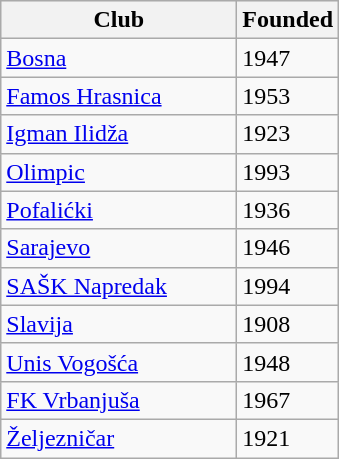<table class="wikitable">
<tr style="background:#efefef;">
<th scope="col" width="150">Club</th>
<th scope="col" width="50">Founded</th>
</tr>
<tr>
<td><a href='#'>Bosna</a></td>
<td>1947</td>
</tr>
<tr>
<td><a href='#'>Famos Hrasnica</a></td>
<td>1953</td>
</tr>
<tr>
<td><a href='#'>Igman Ilidža</a></td>
<td>1923</td>
</tr>
<tr>
<td><a href='#'>Olimpic</a></td>
<td>1993</td>
</tr>
<tr>
<td><a href='#'>Pofalićki</a></td>
<td>1936</td>
</tr>
<tr>
<td><a href='#'>Sarajevo</a></td>
<td>1946</td>
</tr>
<tr>
<td><a href='#'>SAŠK Napredak</a></td>
<td>1994</td>
</tr>
<tr>
<td><a href='#'>Slavija</a></td>
<td>1908</td>
</tr>
<tr>
<td><a href='#'>Unis Vogošća</a></td>
<td>1948</td>
</tr>
<tr>
<td><a href='#'>FK Vrbanjuša</a></td>
<td>1967</td>
</tr>
<tr>
<td><a href='#'>Željezničar</a></td>
<td>1921</td>
</tr>
</table>
